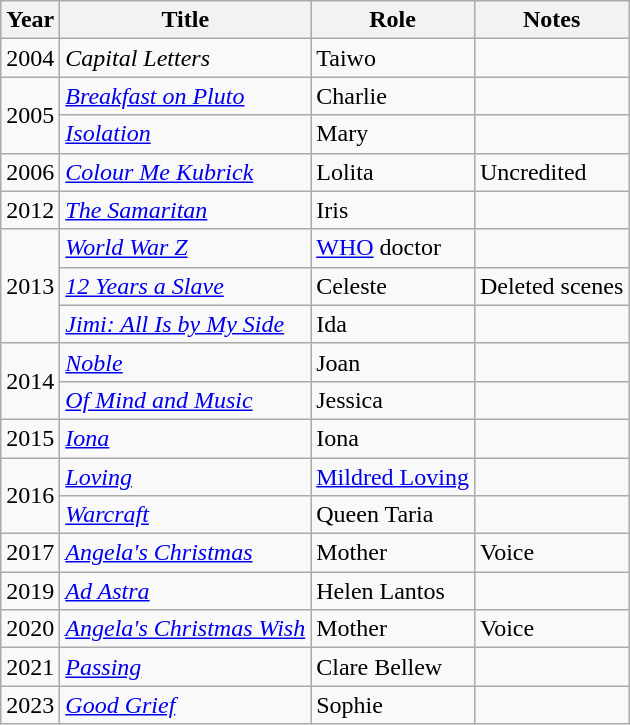<table class="wikitable sortable">
<tr>
<th>Year</th>
<th>Title</th>
<th>Role</th>
<th class="unsortable">Notes</th>
</tr>
<tr>
<td>2004</td>
<td><em>Capital Letters</em></td>
<td>Taiwo</td>
<td></td>
</tr>
<tr>
<td rowspan=2>2005</td>
<td><em><a href='#'>Breakfast on Pluto</a></em></td>
<td>Charlie</td>
<td></td>
</tr>
<tr>
<td><em><a href='#'>Isolation</a></em></td>
<td>Mary</td>
<td></td>
</tr>
<tr>
<td>2006</td>
<td><em><a href='#'>Colour Me Kubrick</a></em></td>
<td>Lolita</td>
<td>Uncredited</td>
</tr>
<tr>
<td>2012</td>
<td><em><a href='#'>The Samaritan</a></em></td>
<td>Iris</td>
<td></td>
</tr>
<tr>
<td rowspan=3>2013</td>
<td><em><a href='#'>World War Z</a></em></td>
<td><a href='#'>WHO</a> doctor</td>
<td></td>
</tr>
<tr>
<td><em><a href='#'>12 Years a Slave</a></em></td>
<td>Celeste</td>
<td>Deleted scenes</td>
</tr>
<tr>
<td><em><a href='#'>Jimi: All Is by My Side</a></em></td>
<td>Ida</td>
<td></td>
</tr>
<tr>
<td rowspan=2>2014</td>
<td><em><a href='#'>Noble</a></em></td>
<td>Joan</td>
<td></td>
</tr>
<tr>
<td><em><a href='#'>Of Mind and Music</a></em></td>
<td>Jessica</td>
<td></td>
</tr>
<tr>
<td>2015</td>
<td><em><a href='#'>Iona</a></em></td>
<td>Iona</td>
<td></td>
</tr>
<tr>
<td rowspan=2>2016</td>
<td><em><a href='#'>Loving</a></em></td>
<td><a href='#'>Mildred Loving</a></td>
<td></td>
</tr>
<tr>
<td><em><a href='#'>Warcraft</a></em></td>
<td>Queen Taria</td>
<td></td>
</tr>
<tr>
<td>2017</td>
<td><em><a href='#'>Angela's Christmas</a></em></td>
<td>Mother</td>
<td>Voice</td>
</tr>
<tr>
<td>2019</td>
<td><em><a href='#'>Ad Astra</a></em></td>
<td>Helen Lantos</td>
<td></td>
</tr>
<tr>
<td>2020</td>
<td><em><a href='#'>Angela's Christmas Wish</a></em></td>
<td>Mother</td>
<td>Voice</td>
</tr>
<tr>
<td>2021</td>
<td><em><a href='#'>Passing</a></em></td>
<td>Clare Bellew</td>
<td></td>
</tr>
<tr>
<td>2023</td>
<td><em><a href='#'>Good Grief</a></em></td>
<td>Sophie</td>
<td></td>
</tr>
</table>
